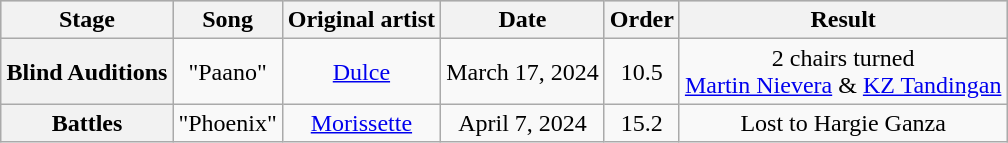<table class="wikitable sortable" style="margin:1em auto; text-align:center;">
<tr style="background:#ccc; text-align:center;">
<th scope="col">Stage</th>
<th scope="col">Song</th>
<th scope="col">Original artist</th>
<th scope="col">Date</th>
<th scope="col">Order</th>
<th scope="col">Result</th>
</tr>
<tr>
<th>Blind Auditions</th>
<td>"Paano"</td>
<td><a href='#'>Dulce</a></td>
<td>March 17, 2024</td>
<td>10.5</td>
<td>2 chairs turned<br><a href='#'>Martin Nievera</a> & <a href='#'>KZ Tandingan</a><br></td>
</tr>
<tr>
<th>Battles</th>
<td>"Phoenix"</td>
<td><a href='#'>Morissette</a></td>
<td>April 7, 2024</td>
<td>15.2</td>
<td>Lost to Hargie Ganza</td>
</tr>
</table>
